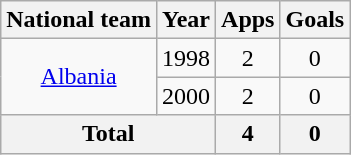<table class=wikitable style="text-align: center;">
<tr>
<th>National team</th>
<th>Year</th>
<th>Apps</th>
<th>Goals</th>
</tr>
<tr>
<td rowspan=2><a href='#'>Albania</a></td>
<td>1998</td>
<td>2</td>
<td>0</td>
</tr>
<tr>
<td>2000</td>
<td>2</td>
<td>0</td>
</tr>
<tr>
<th colspan=2>Total</th>
<th>4</th>
<th>0</th>
</tr>
</table>
